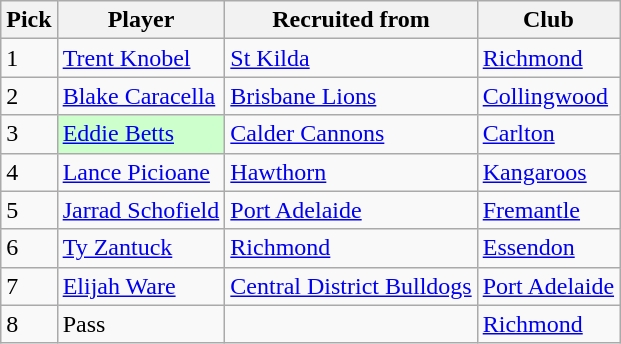<table class="wikitable sortable">
<tr>
<th>Pick</th>
<th>Player</th>
<th>Recruited from</th>
<th>Club</th>
</tr>
<tr>
<td>1</td>
<td><a href='#'>Trent Knobel</a></td>
<td><a href='#'>St Kilda</a></td>
<td><a href='#'>Richmond</a></td>
</tr>
<tr>
<td>2</td>
<td><a href='#'>Blake Caracella</a></td>
<td><a href='#'>Brisbane Lions</a></td>
<td><a href='#'>Collingwood</a></td>
</tr>
<tr>
<td>3</td>
<td bgcolor="#CCFFCC"><a href='#'>Eddie Betts</a></td>
<td><a href='#'>Calder Cannons</a></td>
<td><a href='#'>Carlton</a></td>
</tr>
<tr>
<td>4</td>
<td><a href='#'>Lance Picioane</a></td>
<td><a href='#'>Hawthorn</a></td>
<td><a href='#'>Kangaroos</a></td>
</tr>
<tr>
<td>5</td>
<td><a href='#'>Jarrad Schofield</a></td>
<td><a href='#'>Port Adelaide</a></td>
<td><a href='#'>Fremantle</a></td>
</tr>
<tr>
<td>6</td>
<td><a href='#'>Ty Zantuck</a></td>
<td><a href='#'>Richmond</a></td>
<td><a href='#'>Essendon</a></td>
</tr>
<tr>
<td>7</td>
<td><a href='#'>Elijah Ware</a></td>
<td><a href='#'>Central District Bulldogs</a></td>
<td><a href='#'>Port Adelaide</a></td>
</tr>
<tr>
<td>8</td>
<td>Pass</td>
<td></td>
<td><a href='#'>Richmond</a></td>
</tr>
</table>
